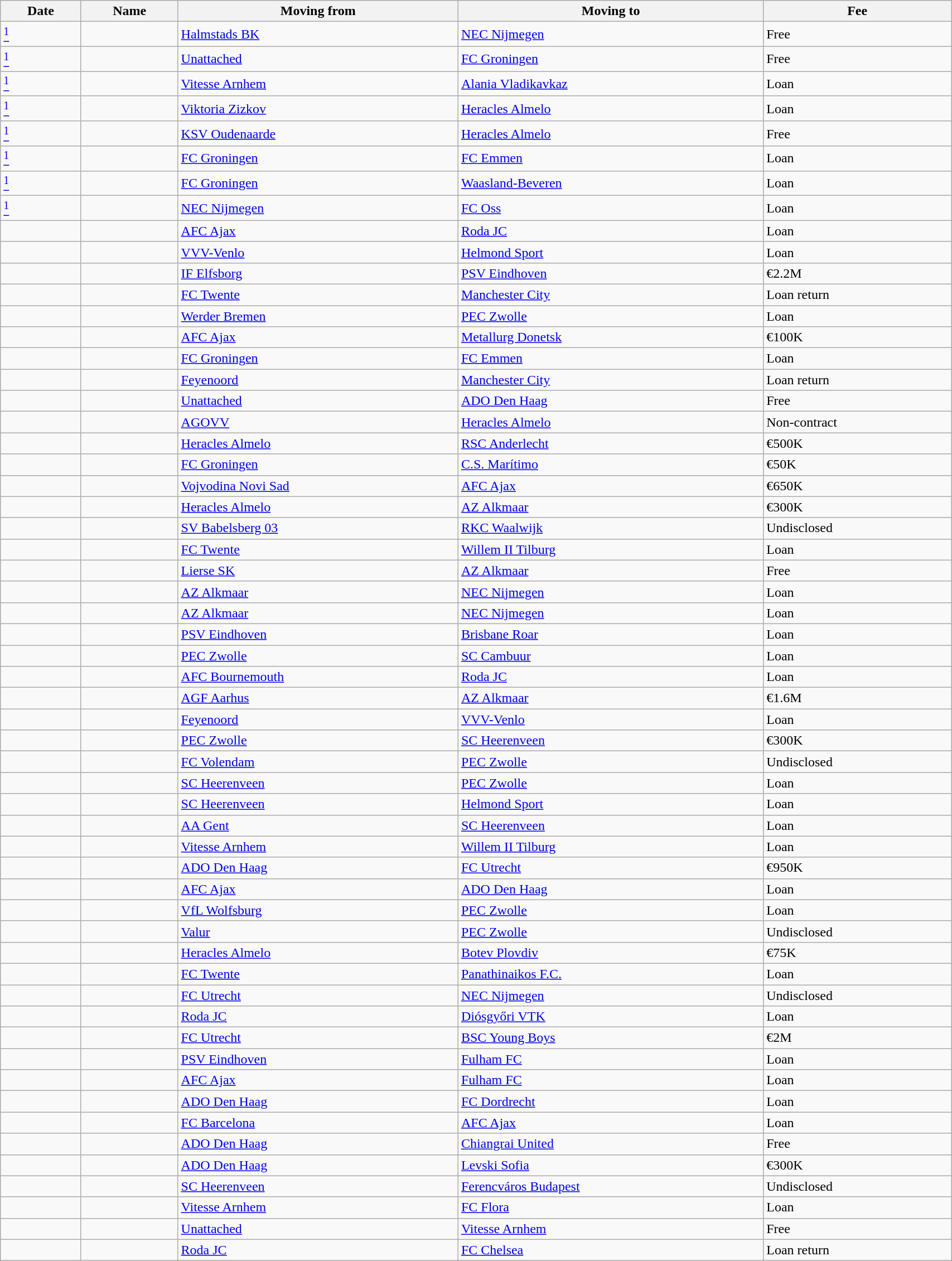<table class="wikitable sortable" width=90%>
<tr>
<th>Date</th>
<th>Name</th>
<th>Moving from</th>
<th>Moving to</th>
<th>Fee</th>
</tr>
<tr>
<td><a href='#'><sup>1</sup></a></td>
<td> </td>
<td> <a href='#'>Halmstads BK</a></td>
<td> <a href='#'>NEC Nijmegen</a></td>
<td>Free</td>
</tr>
<tr>
<td><a href='#'><sup>1</sup></a></td>
<td> </td>
<td><a href='#'>Unattached</a></td>
<td> <a href='#'>FC Groningen</a></td>
<td>Free</td>
</tr>
<tr>
<td><a href='#'><sup>1</sup></a></td>
<td> </td>
<td> <a href='#'>Vitesse Arnhem</a></td>
<td> <a href='#'>Alania Vladikavkaz</a></td>
<td>Loan</td>
</tr>
<tr>
<td><a href='#'><sup>1</sup></a></td>
<td> </td>
<td> <a href='#'>Viktoria Zizkov</a></td>
<td> <a href='#'>Heracles Almelo</a></td>
<td>Loan</td>
</tr>
<tr>
<td><a href='#'><sup>1</sup></a></td>
<td> </td>
<td> <a href='#'>KSV Oudenaarde</a></td>
<td> <a href='#'>Heracles Almelo</a></td>
<td>Free</td>
</tr>
<tr>
<td><a href='#'><sup>1</sup></a></td>
<td> </td>
<td> <a href='#'>FC Groningen</a></td>
<td> <a href='#'>FC Emmen</a></td>
<td>Loan</td>
</tr>
<tr>
<td><a href='#'><sup>1</sup></a></td>
<td> </td>
<td> <a href='#'>FC Groningen</a></td>
<td> <a href='#'>Waasland-Beveren</a></td>
<td>Loan</td>
</tr>
<tr>
<td><a href='#'><sup>1</sup></a></td>
<td> </td>
<td> <a href='#'>NEC Nijmegen</a></td>
<td> <a href='#'>FC Oss</a></td>
<td>Loan</td>
</tr>
<tr>
<td></td>
<td> </td>
<td> <a href='#'>AFC Ajax</a></td>
<td> <a href='#'>Roda JC</a></td>
<td>Loan</td>
</tr>
<tr>
<td></td>
<td> </td>
<td> <a href='#'>VVV-Venlo</a></td>
<td> <a href='#'>Helmond Sport</a></td>
<td>Loan</td>
</tr>
<tr>
<td></td>
<td> </td>
<td> <a href='#'>IF Elfsborg</a></td>
<td> <a href='#'>PSV Eindhoven</a></td>
<td>€2.2M</td>
</tr>
<tr>
<td></td>
<td> </td>
<td> <a href='#'>FC Twente</a></td>
<td> <a href='#'>Manchester City</a></td>
<td>Loan return</td>
</tr>
<tr>
<td></td>
<td> </td>
<td> <a href='#'>Werder Bremen</a></td>
<td> <a href='#'>PEC Zwolle</a></td>
<td>Loan</td>
</tr>
<tr>
<td></td>
<td> </td>
<td> <a href='#'>AFC Ajax</a></td>
<td> <a href='#'>Metallurg Donetsk</a></td>
<td>€100K</td>
</tr>
<tr>
<td></td>
<td> </td>
<td> <a href='#'>FC Groningen</a></td>
<td> <a href='#'>FC Emmen</a></td>
<td>Loan</td>
</tr>
<tr>
<td></td>
<td> </td>
<td> <a href='#'>Feyenoord</a></td>
<td> <a href='#'>Manchester City</a></td>
<td>Loan return</td>
</tr>
<tr>
<td></td>
<td> </td>
<td><a href='#'>Unattached</a></td>
<td> <a href='#'>ADO Den Haag</a></td>
<td>Free</td>
</tr>
<tr>
<td></td>
<td> </td>
<td> <a href='#'>AGOVV</a></td>
<td> <a href='#'>Heracles Almelo</a></td>
<td>Non-contract</td>
</tr>
<tr>
<td></td>
<td> </td>
<td> <a href='#'>Heracles Almelo</a></td>
<td> <a href='#'>RSC Anderlecht</a></td>
<td>€500K</td>
</tr>
<tr>
<td></td>
<td> </td>
<td> <a href='#'>FC Groningen</a></td>
<td> <a href='#'>C.S. Marítimo</a></td>
<td>€50K</td>
</tr>
<tr>
<td></td>
<td> </td>
<td> <a href='#'>Vojvodina Novi Sad</a></td>
<td> <a href='#'>AFC Ajax</a></td>
<td>€650K</td>
</tr>
<tr>
<td></td>
<td> </td>
<td> <a href='#'>Heracles Almelo</a></td>
<td> <a href='#'>AZ Alkmaar</a></td>
<td>€300K</td>
</tr>
<tr>
<td></td>
<td> </td>
<td> <a href='#'>SV Babelsberg 03</a></td>
<td> <a href='#'>RKC Waalwijk</a></td>
<td>Undisclosed</td>
</tr>
<tr>
<td></td>
<td> </td>
<td> <a href='#'>FC Twente</a></td>
<td> <a href='#'>Willem II Tilburg</a></td>
<td>Loan</td>
</tr>
<tr>
<td></td>
<td> </td>
<td> <a href='#'>Lierse SK</a></td>
<td> <a href='#'>AZ Alkmaar</a></td>
<td>Free</td>
</tr>
<tr>
<td></td>
<td> </td>
<td> <a href='#'>AZ Alkmaar</a></td>
<td> <a href='#'>NEC Nijmegen</a></td>
<td>Loan</td>
</tr>
<tr>
<td></td>
<td> </td>
<td> <a href='#'>AZ Alkmaar</a></td>
<td> <a href='#'>NEC Nijmegen</a></td>
<td>Loan</td>
</tr>
<tr>
<td></td>
<td> </td>
<td> <a href='#'>PSV Eindhoven</a></td>
<td> <a href='#'>Brisbane Roar</a></td>
<td>Loan</td>
</tr>
<tr>
<td></td>
<td> </td>
<td> <a href='#'>PEC Zwolle</a></td>
<td> <a href='#'>SC Cambuur</a></td>
<td>Loan</td>
</tr>
<tr>
<td></td>
<td> </td>
<td> <a href='#'>AFC Bournemouth</a></td>
<td> <a href='#'>Roda JC</a></td>
<td>Loan</td>
</tr>
<tr>
<td></td>
<td> </td>
<td> <a href='#'>AGF Aarhus</a></td>
<td> <a href='#'>AZ Alkmaar</a></td>
<td>€1.6M</td>
</tr>
<tr>
<td></td>
<td> </td>
<td> <a href='#'>Feyenoord</a></td>
<td> <a href='#'>VVV-Venlo</a></td>
<td>Loan</td>
</tr>
<tr>
<td></td>
<td> </td>
<td> <a href='#'>PEC Zwolle</a></td>
<td> <a href='#'>SC Heerenveen</a></td>
<td>€300K</td>
</tr>
<tr>
<td></td>
<td> </td>
<td> <a href='#'>FC Volendam</a></td>
<td> <a href='#'>PEC Zwolle</a></td>
<td>Undisclosed</td>
</tr>
<tr>
<td></td>
<td> </td>
<td> <a href='#'>SC Heerenveen</a></td>
<td> <a href='#'>PEC Zwolle</a></td>
<td>Loan</td>
</tr>
<tr>
<td></td>
<td> </td>
<td> <a href='#'>SC Heerenveen</a></td>
<td> <a href='#'>Helmond Sport</a></td>
<td>Loan</td>
</tr>
<tr>
<td></td>
<td> </td>
<td> <a href='#'>AA Gent</a></td>
<td> <a href='#'>SC Heerenveen</a></td>
<td>Loan</td>
</tr>
<tr>
<td></td>
<td> </td>
<td> <a href='#'>Vitesse Arnhem</a></td>
<td> <a href='#'>Willem II Tilburg</a></td>
<td>Loan</td>
</tr>
<tr>
<td></td>
<td> </td>
<td> <a href='#'>ADO Den Haag</a></td>
<td> <a href='#'>FC Utrecht</a></td>
<td>€950K</td>
</tr>
<tr>
<td></td>
<td> </td>
<td> <a href='#'>AFC Ajax</a></td>
<td> <a href='#'>ADO Den Haag</a></td>
<td>Loan</td>
</tr>
<tr>
<td></td>
<td> </td>
<td> <a href='#'>VfL Wolfsburg</a></td>
<td> <a href='#'>PEC Zwolle</a></td>
<td>Loan</td>
</tr>
<tr>
<td></td>
<td> </td>
<td> <a href='#'>Valur</a></td>
<td> <a href='#'>PEC Zwolle</a></td>
<td>Undisclosed</td>
</tr>
<tr>
<td></td>
<td> </td>
<td> <a href='#'>Heracles Almelo</a></td>
<td> <a href='#'>Botev Plovdiv</a></td>
<td>€75K</td>
</tr>
<tr>
<td></td>
<td> </td>
<td> <a href='#'>FC Twente</a></td>
<td> <a href='#'>Panathinaikos F.C.</a></td>
<td>Loan</td>
</tr>
<tr>
<td></td>
<td> </td>
<td> <a href='#'>FC Utrecht</a></td>
<td> <a href='#'>NEC Nijmegen</a></td>
<td>Undisclosed</td>
</tr>
<tr>
<td></td>
<td> </td>
<td> <a href='#'>Roda JC</a></td>
<td> <a href='#'>Diósgyőri VTK</a></td>
<td>Loan</td>
</tr>
<tr>
<td></td>
<td> </td>
<td> <a href='#'>FC Utrecht</a></td>
<td> <a href='#'>BSC Young Boys</a></td>
<td>€2M</td>
</tr>
<tr>
<td></td>
<td> </td>
<td> <a href='#'>PSV Eindhoven</a></td>
<td> <a href='#'>Fulham FC</a></td>
<td>Loan</td>
</tr>
<tr>
<td></td>
<td> </td>
<td> <a href='#'>AFC Ajax</a></td>
<td> <a href='#'>Fulham FC</a></td>
<td>Loan</td>
</tr>
<tr>
<td></td>
<td> </td>
<td> <a href='#'>ADO Den Haag</a></td>
<td> <a href='#'>FC Dordrecht</a></td>
<td>Loan</td>
</tr>
<tr>
<td></td>
<td> </td>
<td> <a href='#'>FC Barcelona</a></td>
<td> <a href='#'>AFC Ajax</a></td>
<td>Loan</td>
</tr>
<tr>
<td></td>
<td> </td>
<td> <a href='#'>ADO Den Haag</a></td>
<td> <a href='#'>Chiangrai United</a></td>
<td>Free</td>
</tr>
<tr>
<td></td>
<td> </td>
<td> <a href='#'>ADO Den Haag</a></td>
<td> <a href='#'>Levski Sofia</a></td>
<td>€300K</td>
</tr>
<tr>
<td></td>
<td> </td>
<td> <a href='#'>SC Heerenveen</a></td>
<td> <a href='#'>Ferencváros Budapest</a></td>
<td>Undisclosed</td>
</tr>
<tr>
<td></td>
<td> </td>
<td> <a href='#'>Vitesse Arnhem</a></td>
<td> <a href='#'>FC Flora</a></td>
<td>Loan</td>
</tr>
<tr>
<td></td>
<td> </td>
<td><a href='#'>Unattached</a></td>
<td> <a href='#'>Vitesse Arnhem</a></td>
<td>Free</td>
</tr>
<tr>
<td></td>
<td> </td>
<td> <a href='#'>Roda JC</a></td>
<td> <a href='#'>FC Chelsea</a></td>
<td>Loan return</td>
</tr>
</table>
